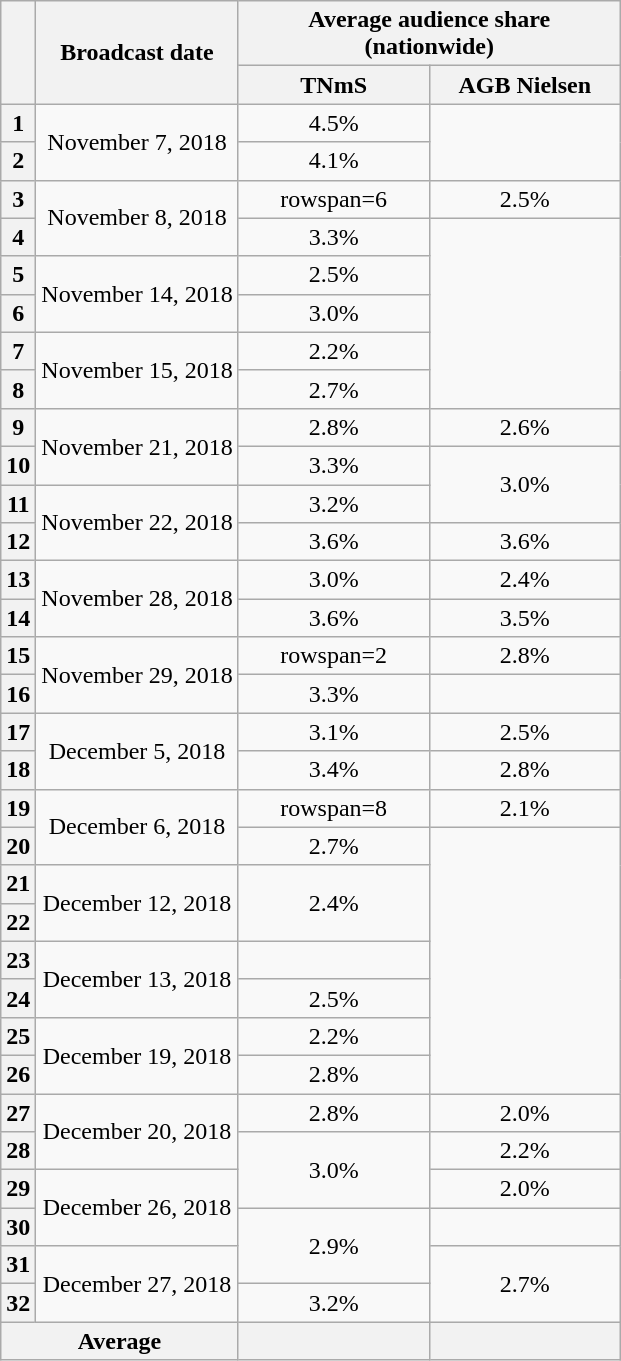<table class="wikitable" style="text-align:center">
<tr>
<th rowspan="2"></th>
<th rowspan="2">Broadcast date</th>
<th colspan="2">Average audience share (nationwide)</th>
</tr>
<tr>
<th width="120">TNmS</th>
<th width="120">AGB Nielsen</th>
</tr>
<tr>
<th>1</th>
<td rowspan="2">November 7, 2018</td>
<td>4.5%</td>
<td rowspan="2"></td>
</tr>
<tr>
<th>2</th>
<td>4.1%</td>
</tr>
<tr>
<th>3</th>
<td rowspan="2">November 8, 2018</td>
<td>rowspan=6 </td>
<td>2.5%</td>
</tr>
<tr>
<th>4</th>
<td>3.3%</td>
</tr>
<tr>
<th>5</th>
<td rowspan="2">November 14, 2018</td>
<td>2.5%</td>
</tr>
<tr>
<th>6</th>
<td>3.0%</td>
</tr>
<tr>
<th>7</th>
<td rowspan="2">November 15, 2018</td>
<td>2.2%</td>
</tr>
<tr>
<th>8</th>
<td>2.7%</td>
</tr>
<tr>
<th>9</th>
<td rowspan="2">November 21, 2018</td>
<td>2.8%</td>
<td>2.6%</td>
</tr>
<tr>
<th>10</th>
<td>3.3%</td>
<td rowspan="2">3.0%</td>
</tr>
<tr>
<th>11</th>
<td rowspan="2">November 22, 2018</td>
<td>3.2%</td>
</tr>
<tr>
<th>12</th>
<td>3.6%</td>
<td>3.6%</td>
</tr>
<tr>
<th>13</th>
<td rowspan="2">November 28, 2018</td>
<td>3.0%</td>
<td>2.4%</td>
</tr>
<tr>
<th>14</th>
<td>3.6%</td>
<td>3.5%</td>
</tr>
<tr>
<th>15</th>
<td rowspan="2">November 29, 2018</td>
<td>rowspan=2 </td>
<td>2.8%</td>
</tr>
<tr>
<th>16</th>
<td>3.3%</td>
</tr>
<tr>
<th>17</th>
<td rowspan="2">December 5, 2018</td>
<td>3.1%</td>
<td>2.5%</td>
</tr>
<tr>
<th>18</th>
<td>3.4%</td>
<td>2.8%</td>
</tr>
<tr>
<th>19</th>
<td rowspan="2">December 6, 2018</td>
<td>rowspan=8 </td>
<td>2.1%</td>
</tr>
<tr>
<th>20</th>
<td>2.7%</td>
</tr>
<tr>
<th>21</th>
<td rowspan="2">December 12, 2018</td>
<td rowspan="2">2.4%</td>
</tr>
<tr>
<th>22</th>
</tr>
<tr>
<th>23</th>
<td rowspan="2">December 13, 2018</td>
<td></td>
</tr>
<tr>
<th>24</th>
<td>2.5%</td>
</tr>
<tr>
<th>25</th>
<td rowspan="2">December 19, 2018</td>
<td>2.2%</td>
</tr>
<tr>
<th>26</th>
<td>2.8%</td>
</tr>
<tr>
<th>27</th>
<td rowspan="2">December 20, 2018</td>
<td>2.8%</td>
<td>2.0%</td>
</tr>
<tr>
<th>28</th>
<td rowspan="2">3.0%</td>
<td>2.2%</td>
</tr>
<tr>
<th>29</th>
<td rowspan="2">December 26, 2018</td>
<td>2.0%</td>
</tr>
<tr>
<th>30</th>
<td rowspan="2">2.9%</td>
<td></td>
</tr>
<tr>
<th>31</th>
<td rowspan="2">December 27, 2018</td>
<td rowspan="2">2.7%</td>
</tr>
<tr>
<th>32</th>
<td>3.2%</td>
</tr>
<tr>
<th colspan="2">Average</th>
<th></th>
<th></th>
</tr>
</table>
